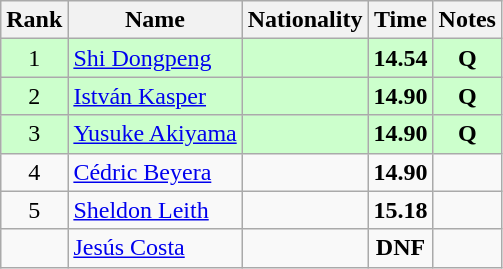<table class="wikitable sortable" style="text-align:center">
<tr>
<th>Rank</th>
<th>Name</th>
<th>Nationality</th>
<th>Time</th>
<th>Notes</th>
</tr>
<tr bgcolor=ccffcc>
<td>1</td>
<td align=left><a href='#'>Shi Dongpeng</a></td>
<td align=left></td>
<td><strong>14.54</strong></td>
<td><strong>Q</strong></td>
</tr>
<tr bgcolor=ccffcc>
<td>2</td>
<td align=left><a href='#'>István Kasper</a></td>
<td align=left></td>
<td><strong>14.90</strong></td>
<td><strong>Q</strong></td>
</tr>
<tr bgcolor=ccffcc>
<td>3</td>
<td align=left><a href='#'>Yusuke Akiyama</a></td>
<td align=left></td>
<td><strong>14.90</strong></td>
<td><strong>Q</strong></td>
</tr>
<tr>
<td>4</td>
<td align=left><a href='#'>Cédric Beyera</a></td>
<td align=left></td>
<td><strong>14.90</strong></td>
<td></td>
</tr>
<tr>
<td>5</td>
<td align=left><a href='#'>Sheldon Leith</a></td>
<td align=left></td>
<td><strong>15.18</strong></td>
<td></td>
</tr>
<tr>
<td></td>
<td align=left><a href='#'>Jesús Costa</a></td>
<td align=left></td>
<td><strong>DNF</strong></td>
<td></td>
</tr>
</table>
